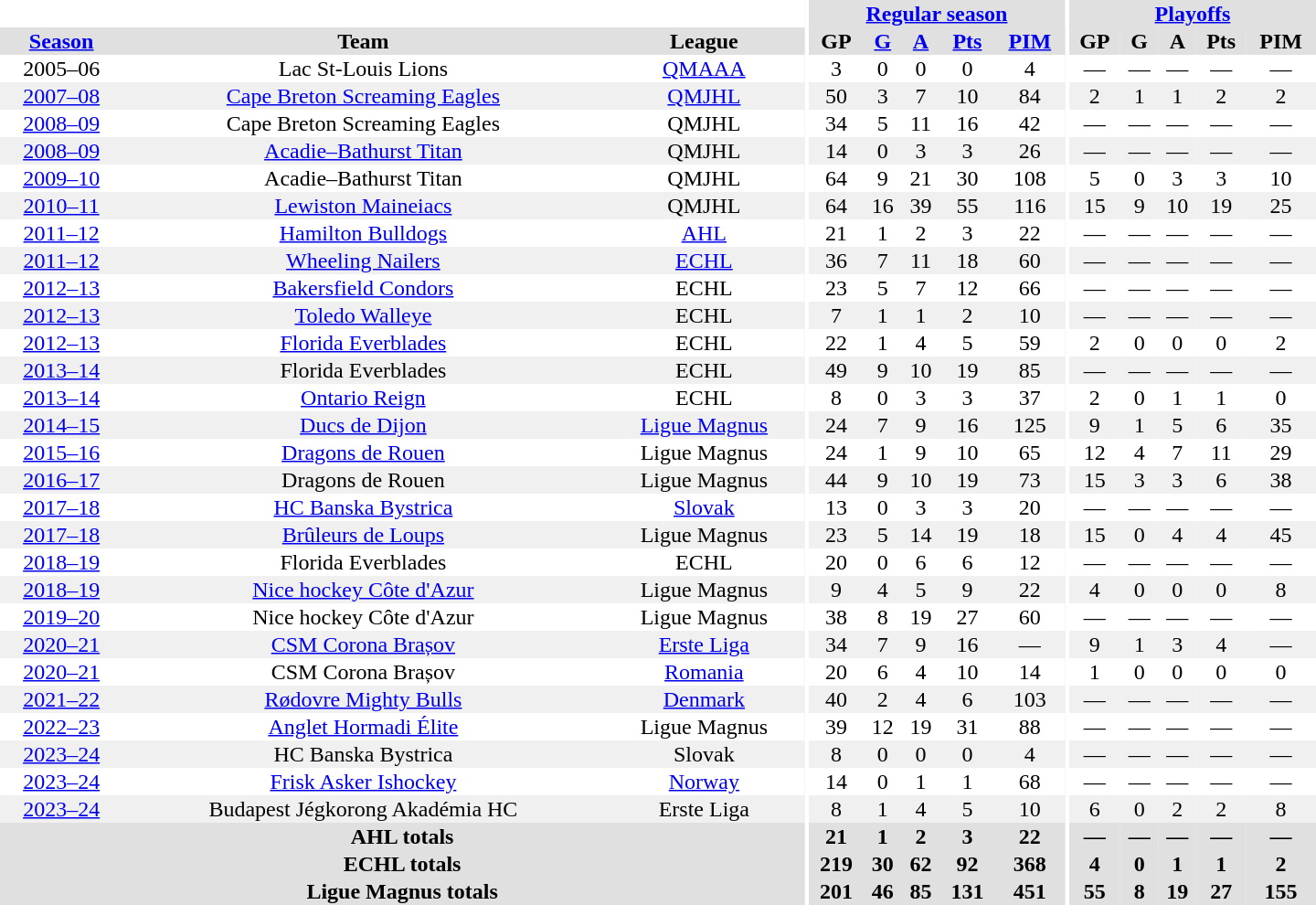<table border="0" cellpadding="1" cellspacing="0" style="text-align:center; width:60em">
<tr bgcolor="#e0e0e0">
<th colspan="3" bgcolor="#ffffff"></th>
<th rowspan="99" bgcolor="#ffffff"></th>
<th colspan="5"><a href='#'>Regular season</a></th>
<th rowspan="99" bgcolor="#ffffff"></th>
<th colspan="5"><a href='#'>Playoffs</a></th>
</tr>
<tr bgcolor="#e0e0e0">
<th><a href='#'>Season</a></th>
<th>Team</th>
<th>League</th>
<th>GP</th>
<th><a href='#'>G</a></th>
<th><a href='#'>A</a></th>
<th><a href='#'>Pts</a></th>
<th><a href='#'>PIM</a></th>
<th>GP</th>
<th>G</th>
<th>A</th>
<th>Pts</th>
<th>PIM</th>
</tr>
<tr>
<td>2005–06</td>
<td>Lac St-Louis Lions</td>
<td><a href='#'>QMAAA</a></td>
<td>3</td>
<td>0</td>
<td>0</td>
<td>0</td>
<td>4</td>
<td>—</td>
<td>—</td>
<td>—</td>
<td>—</td>
<td>—</td>
</tr>
<tr bgcolor="#f0f0f0">
<td><a href='#'>2007–08</a></td>
<td><a href='#'>Cape Breton Screaming Eagles</a></td>
<td><a href='#'>QMJHL</a></td>
<td>50</td>
<td>3</td>
<td>7</td>
<td>10</td>
<td>84</td>
<td>2</td>
<td>1</td>
<td>1</td>
<td>2</td>
<td>2</td>
</tr>
<tr>
<td><a href='#'>2008–09</a></td>
<td>Cape Breton Screaming Eagles</td>
<td>QMJHL</td>
<td>34</td>
<td>5</td>
<td>11</td>
<td>16</td>
<td>42</td>
<td>—</td>
<td>—</td>
<td>—</td>
<td>—</td>
<td>—</td>
</tr>
<tr bgcolor="#f0f0f0">
<td><a href='#'>2008–09</a></td>
<td><a href='#'>Acadie–Bathurst Titan</a></td>
<td>QMJHL</td>
<td>14</td>
<td>0</td>
<td>3</td>
<td>3</td>
<td>26</td>
<td>—</td>
<td>—</td>
<td>—</td>
<td>—</td>
<td>—</td>
</tr>
<tr>
<td><a href='#'>2009–10</a></td>
<td>Acadie–Bathurst Titan</td>
<td>QMJHL</td>
<td>64</td>
<td>9</td>
<td>21</td>
<td>30</td>
<td>108</td>
<td>5</td>
<td>0</td>
<td>3</td>
<td>3</td>
<td>10</td>
</tr>
<tr bgcolor="#f0f0f0">
<td><a href='#'>2010–11</a></td>
<td><a href='#'>Lewiston Maineiacs</a></td>
<td>QMJHL</td>
<td>64</td>
<td>16</td>
<td>39</td>
<td>55</td>
<td>116</td>
<td>15</td>
<td>9</td>
<td>10</td>
<td>19</td>
<td>25</td>
</tr>
<tr>
<td><a href='#'>2011–12</a></td>
<td><a href='#'>Hamilton Bulldogs</a></td>
<td><a href='#'>AHL</a></td>
<td>21</td>
<td>1</td>
<td>2</td>
<td>3</td>
<td>22</td>
<td>—</td>
<td>—</td>
<td>—</td>
<td>—</td>
<td>—</td>
</tr>
<tr bgcolor="#f0f0f0">
<td><a href='#'>2011–12</a></td>
<td><a href='#'>Wheeling Nailers</a></td>
<td><a href='#'>ECHL</a></td>
<td>36</td>
<td>7</td>
<td>11</td>
<td>18</td>
<td>60</td>
<td>—</td>
<td>—</td>
<td>—</td>
<td>—</td>
<td>—</td>
</tr>
<tr>
<td><a href='#'>2012–13</a></td>
<td><a href='#'>Bakersfield Condors</a></td>
<td>ECHL</td>
<td>23</td>
<td>5</td>
<td>7</td>
<td>12</td>
<td>66</td>
<td>—</td>
<td>—</td>
<td>—</td>
<td>—</td>
<td>—</td>
</tr>
<tr bgcolor="#f0f0f0">
<td><a href='#'>2012–13</a></td>
<td><a href='#'>Toledo Walleye</a></td>
<td>ECHL</td>
<td>7</td>
<td>1</td>
<td>1</td>
<td>2</td>
<td>10</td>
<td>—</td>
<td>—</td>
<td>—</td>
<td>—</td>
<td>—</td>
</tr>
<tr>
<td><a href='#'>2012–13</a></td>
<td><a href='#'>Florida Everblades</a></td>
<td>ECHL</td>
<td>22</td>
<td>1</td>
<td>4</td>
<td>5</td>
<td>59</td>
<td>2</td>
<td>0</td>
<td>0</td>
<td>0</td>
<td>2</td>
</tr>
<tr bgcolor="#f0f0f0">
<td><a href='#'>2013–14</a></td>
<td>Florida Everblades</td>
<td>ECHL</td>
<td>49</td>
<td>9</td>
<td>10</td>
<td>19</td>
<td>85</td>
<td>—</td>
<td>—</td>
<td>—</td>
<td>—</td>
<td>—</td>
</tr>
<tr>
<td><a href='#'>2013–14</a></td>
<td><a href='#'>Ontario Reign</a></td>
<td>ECHL</td>
<td>8</td>
<td>0</td>
<td>3</td>
<td>3</td>
<td>37</td>
<td>2</td>
<td>0</td>
<td>1</td>
<td>1</td>
<td>0</td>
</tr>
<tr bgcolor="#f0f0f0">
<td><a href='#'>2014–15</a></td>
<td><a href='#'>Ducs de Dijon</a></td>
<td><a href='#'>Ligue Magnus</a></td>
<td>24</td>
<td>7</td>
<td>9</td>
<td>16</td>
<td>125</td>
<td>9</td>
<td>1</td>
<td>5</td>
<td>6</td>
<td>35</td>
</tr>
<tr>
<td><a href='#'>2015–16</a></td>
<td><a href='#'>Dragons de Rouen</a></td>
<td>Ligue Magnus</td>
<td>24</td>
<td>1</td>
<td>9</td>
<td>10</td>
<td>65</td>
<td>12</td>
<td>4</td>
<td>7</td>
<td>11</td>
<td>29</td>
</tr>
<tr bgcolor="#f0f0f0">
<td><a href='#'>2016–17</a></td>
<td>Dragons de Rouen</td>
<td>Ligue Magnus</td>
<td>44</td>
<td>9</td>
<td>10</td>
<td>19</td>
<td>73</td>
<td>15</td>
<td>3</td>
<td>3</td>
<td>6</td>
<td>38</td>
</tr>
<tr>
<td><a href='#'>2017–18</a></td>
<td><a href='#'>HC Banska Bystrica</a></td>
<td><a href='#'>Slovak</a></td>
<td>13</td>
<td>0</td>
<td>3</td>
<td>3</td>
<td>20</td>
<td>—</td>
<td>—</td>
<td>—</td>
<td>—</td>
<td>—</td>
</tr>
<tr bgcolor="#f0f0f0">
<td><a href='#'>2017–18</a></td>
<td><a href='#'>Brûleurs de Loups</a></td>
<td>Ligue Magnus</td>
<td>23</td>
<td>5</td>
<td>14</td>
<td>19</td>
<td>18</td>
<td>15</td>
<td>0</td>
<td>4</td>
<td>4</td>
<td>45</td>
</tr>
<tr>
<td><a href='#'>2018–19</a></td>
<td>Florida Everblades</td>
<td>ECHL</td>
<td>20</td>
<td>0</td>
<td>6</td>
<td>6</td>
<td>12</td>
<td>—</td>
<td>—</td>
<td>—</td>
<td>—</td>
<td>—</td>
</tr>
<tr bgcolor="#f0f0f0">
<td><a href='#'>2018–19</a></td>
<td><a href='#'>Nice hockey Côte d'Azur</a></td>
<td>Ligue Magnus</td>
<td>9</td>
<td>4</td>
<td>5</td>
<td>9</td>
<td>22</td>
<td>4</td>
<td>0</td>
<td>0</td>
<td>0</td>
<td>8</td>
</tr>
<tr>
<td><a href='#'>2019–20</a></td>
<td>Nice hockey Côte d'Azur</td>
<td>Ligue Magnus</td>
<td>38</td>
<td>8</td>
<td>19</td>
<td>27</td>
<td>60</td>
<td>—</td>
<td>—</td>
<td>—</td>
<td>—</td>
<td>—</td>
</tr>
<tr bgcolor="#f0f0f0">
<td><a href='#'>2020–21</a></td>
<td><a href='#'>CSM Corona Brașov</a></td>
<td><a href='#'>Erste Liga</a></td>
<td>34</td>
<td>7</td>
<td>9</td>
<td>16</td>
<td>—</td>
<td>9</td>
<td>1</td>
<td>3</td>
<td>4</td>
<td>—</td>
</tr>
<tr>
<td><a href='#'>2020–21</a></td>
<td>CSM Corona Brașov</td>
<td><a href='#'>Romania</a></td>
<td>20</td>
<td>6</td>
<td>4</td>
<td>10</td>
<td>14</td>
<td>1</td>
<td>0</td>
<td>0</td>
<td>0</td>
<td>0</td>
</tr>
<tr bgcolor="#f0f0f0">
<td><a href='#'>2021–22</a></td>
<td><a href='#'>Rødovre Mighty Bulls</a></td>
<td><a href='#'>Denmark</a></td>
<td>40</td>
<td>2</td>
<td>4</td>
<td>6</td>
<td>103</td>
<td>—</td>
<td>—</td>
<td>—</td>
<td>—</td>
<td>—</td>
</tr>
<tr>
<td><a href='#'>2022–23</a></td>
<td><a href='#'>Anglet Hormadi Élite</a></td>
<td>Ligue Magnus</td>
<td>39</td>
<td>12</td>
<td>19</td>
<td>31</td>
<td>88</td>
<td>—</td>
<td>—</td>
<td>—</td>
<td>—</td>
<td>—</td>
</tr>
<tr bgcolor="#f0f0f0">
<td><a href='#'>2023–24</a></td>
<td>HC Banska Bystrica</td>
<td>Slovak</td>
<td>8</td>
<td>0</td>
<td>0</td>
<td>0</td>
<td>4</td>
<td>—</td>
<td>—</td>
<td>—</td>
<td>—</td>
<td>—</td>
</tr>
<tr>
<td><a href='#'>2023–24</a></td>
<td><a href='#'>Frisk Asker Ishockey</a></td>
<td><a href='#'>Norway</a></td>
<td>14</td>
<td>0</td>
<td>1</td>
<td>1</td>
<td>68</td>
<td>—</td>
<td>—</td>
<td>—</td>
<td>—</td>
<td>—</td>
</tr>
<tr bgcolor="#f0f0f0">
<td><a href='#'>2023–24</a></td>
<td>Budapest Jégkorong Akadémia HC</td>
<td>Erste Liga</td>
<td>8</td>
<td>1</td>
<td>4</td>
<td>5</td>
<td>10</td>
<td>6</td>
<td>0</td>
<td>2</td>
<td>2</td>
<td>8</td>
</tr>
<tr>
</tr>
<tr ALIGN="center" bgcolor="#e0e0e0">
<th colspan="3">AHL totals</th>
<th ALIGN="center">21</th>
<th ALIGN="center">1</th>
<th ALIGN="center">2</th>
<th ALIGN="center">3</th>
<th ALIGN="center">22</th>
<th ALIGN="center">—</th>
<th ALIGN="center">—</th>
<th ALIGN="center">—</th>
<th ALIGN="center">—</th>
<th ALIGN="center">—</th>
</tr>
<tr>
</tr>
<tr ALIGN="center" bgcolor="#e0e0e0">
<th colspan="3">ECHL totals</th>
<th ALIGN="center">219</th>
<th ALIGN="center">30</th>
<th ALIGN="center">62</th>
<th ALIGN="center">92</th>
<th ALIGN="center">368</th>
<th ALIGN="center">4</th>
<th ALIGN="center">0</th>
<th ALIGN="center">1</th>
<th ALIGN="center">1</th>
<th ALIGN="center">2</th>
</tr>
<tr>
</tr>
<tr ALIGN="center" bgcolor="#e0e0e0">
<th colspan="3">Ligue Magnus totals</th>
<th ALIGN="center">201</th>
<th ALIGN="center">46</th>
<th ALIGN="center">85</th>
<th ALIGN="center">131</th>
<th ALIGN="center">451</th>
<th ALIGN="center">55</th>
<th ALIGN="center">8</th>
<th ALIGN="center">19</th>
<th ALIGN="center">27</th>
<th ALIGN="center">155</th>
</tr>
</table>
